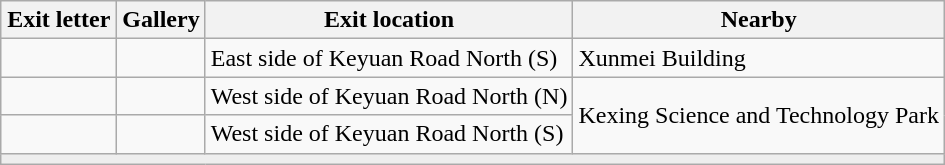<table class="wikitable">
<tr>
<th style="width:70px">Exit letter</th>
<th>Gallery</th>
<th>Exit location</th>
<th>Nearby</th>
</tr>
<tr>
<td align="left"></td>
<td></td>
<td>East side of Keyuan Road North (S)</td>
<td>Xunmei Building</td>
</tr>
<tr>
<td align="left"></td>
<td></td>
<td>West side of Keyuan Road North (N)</td>
<td rowspan=2>Kexing Science and Technology Park</td>
</tr>
<tr>
<td align="left"></td>
<td></td>
<td>West side of Keyuan Road North (S)</td>
</tr>
<tr>
<td colspan="4" bgcolor="#EEEEEE"></td>
</tr>
</table>
